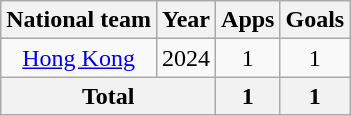<table class="wikitable" style="text-align:center">
<tr>
<th>National team</th>
<th>Year</th>
<th>Apps</th>
<th>Goals</th>
</tr>
<tr>
<td><a href='#'>Hong Kong</a></td>
<td>2024</td>
<td>1</td>
<td>1</td>
</tr>
<tr>
<th colspan="2">Total</th>
<th>1</th>
<th>1</th>
</tr>
</table>
